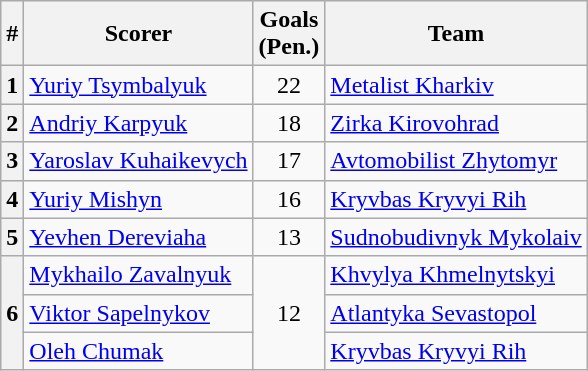<table class="wikitable">
<tr>
<th>#</th>
<th>Scorer</th>
<th>Goals<br>(Pen.)</th>
<th>Team</th>
</tr>
<tr>
<th>1</th>
<td><a href='#'>Yuriy Tsymbalyuk</a></td>
<td align=center>22</td>
<td><a href='#'>Metalist Kharkiv</a></td>
</tr>
<tr>
<th>2</th>
<td><a href='#'>Andriy Karpyuk</a></td>
<td align=center>18</td>
<td><a href='#'>Zirka Kirovohrad</a></td>
</tr>
<tr>
<th>3</th>
<td><a href='#'>Yaroslav Kuhaikevych</a></td>
<td align=center>17</td>
<td><a href='#'>Avtomobilist Zhytomyr</a></td>
</tr>
<tr>
<th>4</th>
<td><a href='#'>Yuriy Mishyn</a></td>
<td align=center>16</td>
<td><a href='#'>Kryvbas Kryvyi Rih</a></td>
</tr>
<tr>
<th>5</th>
<td><a href='#'>Yevhen Dereviaha</a></td>
<td align=center>13</td>
<td><a href='#'>Sudnobudivnyk Mykolaiv</a></td>
</tr>
<tr>
<th rowspan=3>6</th>
<td><a href='#'>Mykhailo Zavalnyuk</a></td>
<td align=center rowspan=3>12</td>
<td><a href='#'>Khvylya Khmelnytskyi</a></td>
</tr>
<tr>
<td><a href='#'>Viktor Sapelnykov</a></td>
<td><a href='#'>Atlantyka Sevastopol</a></td>
</tr>
<tr>
<td><a href='#'>Oleh Chumak</a></td>
<td><a href='#'>Kryvbas Kryvyi Rih</a></td>
</tr>
</table>
